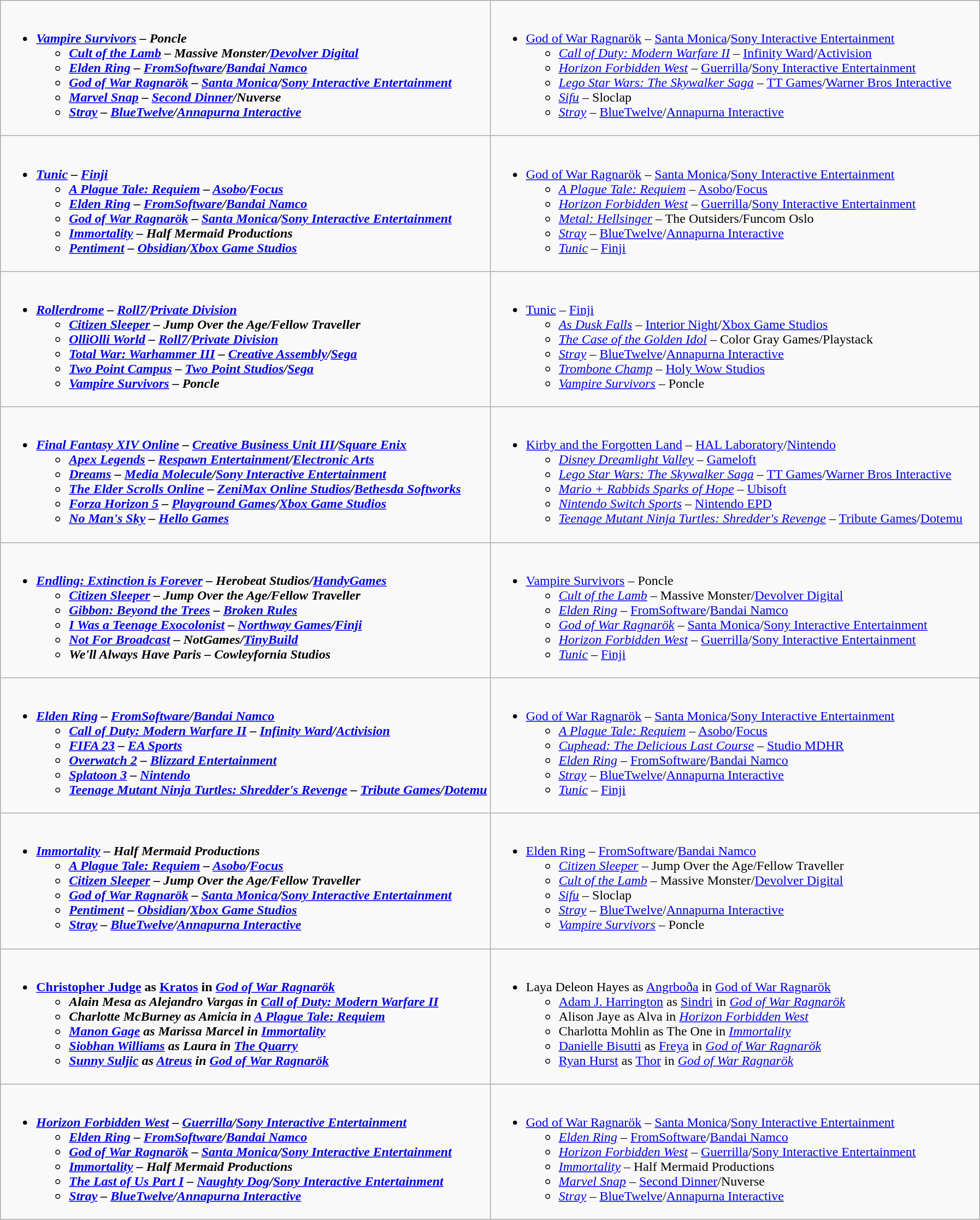<table class="wikitable">
<tr>
<td width="50%" valign="top"><br><ul><li><strong><em><a href='#'>Vampire Survivors</a><em> – Poncle<strong><ul><li></em><a href='#'>Cult of the Lamb</a><em> – Massive Monster/<a href='#'>Devolver Digital</a></li><li></em><a href='#'>Elden Ring</a><em> – <a href='#'>FromSoftware</a>/<a href='#'>Bandai Namco</a></li><li></em><a href='#'>God of War Ragnarök</a><em> – <a href='#'>Santa Monica</a>/<a href='#'>Sony Interactive Entertainment</a></li><li></em><a href='#'>Marvel Snap</a><em> – <a href='#'>Second Dinner</a>/Nuverse</li><li></em><a href='#'>Stray</a><em> – <a href='#'>BlueTwelve</a>/<a href='#'>Annapurna Interactive</a></li></ul></li></ul></td>
<td valign="top"><br><ul><li></em></strong><a href='#'>God of War Ragnarök</a></em> – <a href='#'>Santa Monica</a>/<a href='#'>Sony Interactive Entertainment</a></strong><ul><li><em><a href='#'>Call of Duty: Modern Warfare II</a></em> – <a href='#'>Infinity Ward</a>/<a href='#'>Activision</a></li><li><em><a href='#'>Horizon Forbidden West</a></em> – <a href='#'>Guerrilla</a>/<a href='#'>Sony Interactive Entertainment</a></li><li><em><a href='#'>Lego Star Wars: The Skywalker Saga</a></em> – <a href='#'>TT Games</a>/<a href='#'>Warner Bros Interactive</a></li><li><em><a href='#'>Sifu</a></em> – Sloclap</li><li><em><a href='#'>Stray</a></em> – <a href='#'>BlueTwelve</a>/<a href='#'>Annapurna Interactive</a></li></ul></li></ul></td>
</tr>
<tr>
<td valign="top"><br><ul><li><strong><em><a href='#'>Tunic</a><em> – <a href='#'>Finji</a><strong><ul><li></em><a href='#'>A Plague Tale: Requiem</a><em> – <a href='#'>Asobo</a>/<a href='#'>Focus</a></li><li></em><a href='#'>Elden Ring</a><em> – <a href='#'>FromSoftware</a>/<a href='#'>Bandai Namco</a></li><li></em><a href='#'>God of War Ragnarök</a><em> – <a href='#'>Santa Monica</a>/<a href='#'>Sony Interactive Entertainment</a></li><li></em><a href='#'>Immortality</a><em> – Half Mermaid Productions</li><li></em><a href='#'>Pentiment</a><em> – <a href='#'>Obsidian</a>/<a href='#'>Xbox Game Studios</a></li></ul></li></ul></td>
<td width="50%" valign="top"><br><ul><li></em></strong><a href='#'>God of War Ragnarök</a></em> – <a href='#'>Santa Monica</a>/<a href='#'>Sony Interactive Entertainment</a></strong><ul><li><em><a href='#'>A Plague Tale: Requiem</a></em> – <a href='#'>Asobo</a>/<a href='#'>Focus</a></li><li><em><a href='#'>Horizon Forbidden West</a></em> – <a href='#'>Guerrilla</a>/<a href='#'>Sony Interactive Entertainment</a></li><li><em><a href='#'>Metal: Hellsinger</a></em> – The Outsiders/Funcom Oslo</li><li><em><a href='#'>Stray</a></em> – <a href='#'>BlueTwelve</a>/<a href='#'>Annapurna Interactive</a></li><li><em><a href='#'>Tunic</a></em> – <a href='#'>Finji</a></li></ul></li></ul></td>
</tr>
<tr>
<td valign="top"><br><ul><li><strong><em><a href='#'>Rollerdrome</a><em> – <a href='#'>Roll7</a>/<a href='#'>Private Division</a><strong><ul><li></em><a href='#'>Citizen Sleeper</a><em> – Jump Over the Age/Fellow Traveller</li><li></em><a href='#'>OlliOlli World</a><em> – <a href='#'>Roll7</a>/<a href='#'>Private Division</a></li><li></em><a href='#'>Total War: Warhammer III</a><em> – <a href='#'>Creative Assembly</a>/<a href='#'>Sega</a></li><li></em><a href='#'>Two Point Campus</a><em> – <a href='#'>Two Point Studios</a>/<a href='#'>Sega</a></li><li></em><a href='#'>Vampire Survivors</a><em> – Poncle</li></ul></li></ul></td>
<td width="50%" valign="top"><br><ul><li></em></strong><a href='#'>Tunic</a></em> – <a href='#'>Finji</a></strong><ul><li><em><a href='#'>As Dusk Falls</a></em> – <a href='#'>Interior Night</a>/<a href='#'>Xbox Game Studios</a></li><li><em><a href='#'>The Case of the Golden Idol</a></em> – Color Gray Games/Playstack</li><li><em><a href='#'>Stray</a></em> – <a href='#'>BlueTwelve</a>/<a href='#'>Annapurna Interactive</a></li><li><em><a href='#'>Trombone Champ</a></em> – <a href='#'>Holy Wow Studios</a></li><li><em><a href='#'>Vampire Survivors</a></em> – Poncle</li></ul></li></ul></td>
</tr>
<tr>
<td valign="top"><br><ul><li><strong><em><a href='#'>Final Fantasy XIV Online</a><em> – <a href='#'>Creative Business Unit III</a>/<a href='#'>Square Enix</a><strong><ul><li></em><a href='#'>Apex Legends</a><em> – <a href='#'>Respawn Entertainment</a>/<a href='#'>Electronic Arts</a></li><li></em><a href='#'>Dreams</a><em> – <a href='#'>Media Molecule</a>/<a href='#'>Sony Interactive Entertainment</a></li><li></em><a href='#'>The Elder Scrolls Online</a><em> – <a href='#'>ZeniMax Online Studios</a>/<a href='#'>Bethesda Softworks</a></li><li></em><a href='#'>Forza Horizon 5</a><em> – <a href='#'>Playground Games</a>/<a href='#'>Xbox Game Studios</a></li><li></em><a href='#'>No Man's Sky</a><em> – <a href='#'>Hello Games</a></li></ul></li></ul></td>
<td width="50%" valign="top"><br><ul><li></em></strong><a href='#'>Kirby and the Forgotten Land</a></em> – <a href='#'>HAL Laboratory</a>/<a href='#'>Nintendo</a></strong><ul><li><em><a href='#'>Disney Dreamlight Valley</a></em> – <a href='#'>Gameloft</a></li><li><em><a href='#'>Lego Star Wars: The Skywalker Saga</a></em> – <a href='#'>TT Games</a>/<a href='#'>Warner Bros Interactive</a></li><li><em><a href='#'>Mario + Rabbids Sparks of Hope</a></em> – <a href='#'>Ubisoft</a></li><li><em><a href='#'>Nintendo Switch Sports</a></em> – <a href='#'>Nintendo EPD</a></li><li><em><a href='#'>Teenage Mutant Ninja Turtles: Shredder's Revenge</a></em> – <a href='#'>Tribute Games</a>/<a href='#'>Dotemu</a></li></ul></li></ul></td>
</tr>
<tr>
<td valign="top"><br><ul><li><strong><em><a href='#'>Endling: Extinction is Forever</a><em> – Herobeat Studios/<a href='#'>HandyGames</a><strong><ul><li></em><a href='#'>Citizen Sleeper</a><em> – Jump Over the Age/Fellow Traveller</li><li></em><a href='#'>Gibbon: Beyond the Trees</a><em> – <a href='#'>Broken Rules</a></li><li></em><a href='#'>I Was a Teenage Exocolonist</a><em> –  <a href='#'>Northway Games</a>/<a href='#'>Finji</a></li><li></em><a href='#'>Not For Broadcast</a><em> – NotGames/<a href='#'>TinyBuild</a></li><li></em>We'll Always Have Paris<em> – Cowleyfornia Studios</li></ul></li></ul></td>
<td width="50%" valign="top"><br><ul><li></em></strong><a href='#'>Vampire Survivors</a></em> – Poncle</strong><ul><li><em><a href='#'>Cult of the Lamb</a></em> – Massive Monster/<a href='#'>Devolver Digital</a></li><li><em><a href='#'>Elden Ring</a></em> – <a href='#'>FromSoftware</a>/<a href='#'>Bandai Namco</a></li><li><em><a href='#'>God of War Ragnarök</a></em> – <a href='#'>Santa Monica</a>/<a href='#'>Sony Interactive Entertainment</a></li><li><em><a href='#'>Horizon Forbidden West</a></em> – <a href='#'>Guerrilla</a>/<a href='#'>Sony Interactive Entertainment</a></li><li><em><a href='#'>Tunic</a></em> – <a href='#'>Finji</a></li></ul></li></ul></td>
</tr>
<tr>
<td valign="top"><br><ul><li><strong><em><a href='#'>Elden Ring</a><em> – <a href='#'>FromSoftware</a>/<a href='#'>Bandai Namco</a><strong><ul><li></em><a href='#'>Call of Duty: Modern Warfare II</a><em> – <a href='#'>Infinity Ward</a>/<a href='#'>Activision</a></li><li></em><a href='#'>FIFA 23</a><em> – <a href='#'>EA Sports</a></li><li></em><a href='#'>Overwatch 2</a><em> – <a href='#'>Blizzard Entertainment</a></li><li></em><a href='#'>Splatoon 3</a><em> – <a href='#'>Nintendo</a></li><li></em><a href='#'>Teenage Mutant Ninja Turtles: Shredder's Revenge</a><em> – <a href='#'>Tribute Games</a>/<a href='#'>Dotemu</a></li></ul></li></ul></td>
<td width="50%" valign="top"><br><ul><li></em></strong><a href='#'>God of War Ragnarök</a></em> – <a href='#'>Santa Monica</a>/<a href='#'>Sony Interactive Entertainment</a></strong><ul><li><em><a href='#'>A Plague Tale: Requiem</a></em> – <a href='#'>Asobo</a>/<a href='#'>Focus</a></li><li><em><a href='#'>Cuphead: The Delicious Last Course</a></em> – <a href='#'>Studio MDHR</a></li><li><em><a href='#'>Elden Ring</a></em> – <a href='#'>FromSoftware</a>/<a href='#'>Bandai Namco</a></li><li><em><a href='#'>Stray</a></em> – <a href='#'>BlueTwelve</a>/<a href='#'>Annapurna Interactive</a></li><li><em><a href='#'>Tunic</a></em> – <a href='#'>Finji</a></li></ul></li></ul></td>
</tr>
<tr>
<td valign="top"><br><ul><li><strong><em><a href='#'>Immortality</a><em> – Half Mermaid Productions<strong><ul><li></em><a href='#'>A Plague Tale: Requiem</a><em> – <a href='#'>Asobo</a>/<a href='#'>Focus</a></li><li></em><a href='#'>Citizen Sleeper</a><em> – Jump Over the Age/Fellow Traveller</li><li></em><a href='#'>God of War Ragnarök</a><em> – <a href='#'>Santa Monica</a>/<a href='#'>Sony Interactive Entertainment</a></li><li></em><a href='#'>Pentiment</a><em> – <a href='#'>Obsidian</a>/<a href='#'>Xbox Game Studios</a></li><li></em><a href='#'>Stray</a><em> – <a href='#'>BlueTwelve</a>/<a href='#'>Annapurna Interactive</a></li></ul></li></ul></td>
<td width="50%" valign="top"><br><ul><li></em></strong><a href='#'>Elden Ring</a></em> – <a href='#'>FromSoftware</a>/<a href='#'>Bandai Namco</a></strong><ul><li><em><a href='#'>Citizen Sleeper</a></em> – Jump Over the Age/Fellow Traveller</li><li><em><a href='#'>Cult of the Lamb</a></em> – Massive Monster/<a href='#'>Devolver Digital</a></li><li><em><a href='#'>Sifu</a></em> – Sloclap</li><li><em><a href='#'>Stray</a></em> – <a href='#'>BlueTwelve</a>/<a href='#'>Annapurna Interactive</a></li><li><em><a href='#'>Vampire Survivors</a></em> – Poncle</li></ul></li></ul></td>
</tr>
<tr>
<td valign="top"><br><ul><li><strong><a href='#'>Christopher Judge</a> as <a href='#'>Kratos</a> in <em><a href='#'>God of War Ragnarök</a><strong><em><ul><li>Alain Mesa as Alejandro Vargas in </em><a href='#'>Call of Duty: Modern Warfare II</a><em></li><li>Charlotte McBurney as Amicia in </em><a href='#'>A Plague Tale: Requiem</a><em></li><li><a href='#'>Manon Gage</a> as Marissa Marcel in </em><a href='#'>Immortality</a><em></li><li><a href='#'>Siobhan Williams</a> as Laura in </em><a href='#'>The Quarry</a><em></li><li><a href='#'>Sunny Suljic</a> as <a href='#'>Atreus</a> in </em><a href='#'>God of War Ragnarök</a><em></li></ul></li></ul></td>
<td valign="top"><br><ul><li></strong>Laya Deleon Hayes as <a href='#'>Angrboða</a> in </em><a href='#'>God of War Ragnarök</a></em></strong><ul><li><a href='#'>Adam J. Harrington</a> as <a href='#'>Sindri</a> in <em><a href='#'>God of War Ragnarök</a></em></li><li>Alison Jaye as Alva in <em><a href='#'>Horizon Forbidden West</a></em></li><li>Charlotta Mohlin as The One in <em><a href='#'>Immortality</a></em></li><li><a href='#'>Danielle Bisutti</a> as <a href='#'>Freya</a> in <em><a href='#'>God of War Ragnarök</a></em></li><li><a href='#'>Ryan Hurst</a> as <a href='#'>Thor</a> in <em><a href='#'>God of War Ragnarök</a></em></li></ul></li></ul></td>
</tr>
<tr>
<td valign="top"><br><ul><li><strong><em><a href='#'>Horizon Forbidden West</a><em> – <a href='#'>Guerrilla</a>/<a href='#'>Sony Interactive Entertainment</a><strong><ul><li></em><a href='#'>Elden Ring</a><em> – <a href='#'>FromSoftware</a>/<a href='#'>Bandai Namco</a></li><li></em><a href='#'>God of War Ragnarök</a><em> – <a href='#'>Santa Monica</a>/<a href='#'>Sony Interactive Entertainment</a></li><li></em><a href='#'>Immortality</a><em> – Half Mermaid Productions</li><li></em><a href='#'>The Last of Us Part I</a><em> – <a href='#'>Naughty Dog</a>/<a href='#'>Sony Interactive Entertainment</a></li><li></em><a href='#'>Stray</a><em> – <a href='#'>BlueTwelve</a>/<a href='#'>Annapurna Interactive</a></li></ul></li></ul></td>
<td valign="top"><br><ul><li></em></strong><a href='#'>God of War Ragnarök</a></em> – <a href='#'>Santa Monica</a>/<a href='#'>Sony Interactive Entertainment</a></strong><ul><li><em><a href='#'>Elden Ring</a></em> – <a href='#'>FromSoftware</a>/<a href='#'>Bandai Namco</a></li><li><em><a href='#'>Horizon Forbidden West</a></em> – <a href='#'>Guerrilla</a>/<a href='#'>Sony Interactive Entertainment</a></li><li><em><a href='#'>Immortality</a></em> – Half Mermaid Productions</li><li><em><a href='#'>Marvel Snap</a></em> – <a href='#'>Second Dinner</a>/Nuverse</li><li><em><a href='#'>Stray</a></em> – <a href='#'>BlueTwelve</a>/<a href='#'>Annapurna Interactive</a></li></ul></li></ul></td>
</tr>
</table>
